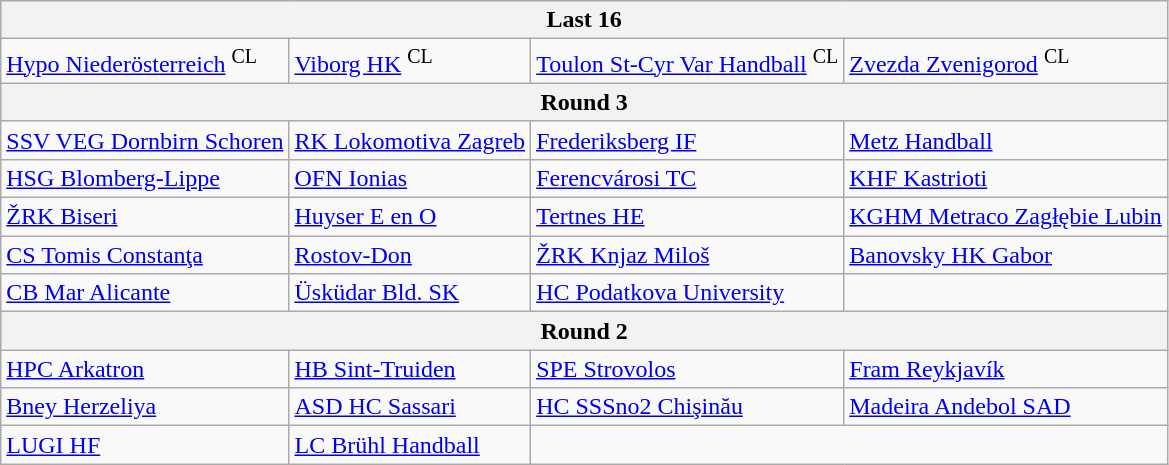<table class="wikitable">
<tr>
<th colspan="4">Last 16</th>
</tr>
<tr>
<td> <a href='#'>Hypo Niederösterreich</a> <sup>CL</sup></td>
<td> <a href='#'>Viborg HK</a> <sup>CL</sup></td>
<td> <a href='#'>Toulon St-Cyr Var Handball</a> <sup>CL</sup></td>
<td> <a href='#'>Zvezda Zvenigorod</a> <sup>CL</sup></td>
</tr>
<tr>
<th colspan="4">Round 3</th>
</tr>
<tr>
<td> <a href='#'>SSV VEG Dornbirn Schoren</a></td>
<td> <a href='#'>RK Lokomotiva Zagreb</a></td>
<td> <a href='#'>Frederiksberg IF</a></td>
<td> <a href='#'>Metz Handball</a></td>
</tr>
<tr>
<td> <a href='#'>HSG Blomberg-Lippe</a></td>
<td> <a href='#'>OFN Ionias</a></td>
<td> <a href='#'>Ferencvárosi TC</a></td>
<td> <a href='#'>KHF Kastrioti</a></td>
</tr>
<tr>
<td> <a href='#'>ŽRK Biseri</a></td>
<td> <a href='#'>Huyser E en O</a></td>
<td> <a href='#'>Tertnes HE</a></td>
<td> <a href='#'>KGHM Metraco Zagłębie Lubin</a></td>
</tr>
<tr>
<td> <a href='#'>CS Tomis Constanţa</a></td>
<td> <a href='#'>Rostov-Don</a></td>
<td> <a href='#'>ŽRK Knjaz Miloš</a></td>
<td> <a href='#'>Banovsky HK Gabor</a></td>
</tr>
<tr>
<td> <a href='#'>CB Mar Alicante</a></td>
<td> <a href='#'>Üsküdar Bld. SK</a></td>
<td> <a href='#'>HC Podatkova University</a></td>
<td></td>
</tr>
<tr>
<th colspan="4">Round 2</th>
</tr>
<tr>
<td> <a href='#'>HPC Arkatron</a></td>
<td> <a href='#'>HB Sint-Truiden</a></td>
<td> <a href='#'>SPE Strovolos</a></td>
<td> <a href='#'>Fram Reykjavík</a></td>
</tr>
<tr>
<td> <a href='#'>Bney Herzeliya</a></td>
<td> <a href='#'>ASD HC Sassari</a></td>
<td> <a href='#'>HC SSSno2 Chişinău</a></td>
<td> <a href='#'>Madeira Andebol SAD</a></td>
</tr>
<tr>
<td> <a href='#'>LUGI HF</a></td>
<td> <a href='#'>LC Brühl Handball</a></td>
<td colspan="2"></td>
</tr>
</table>
